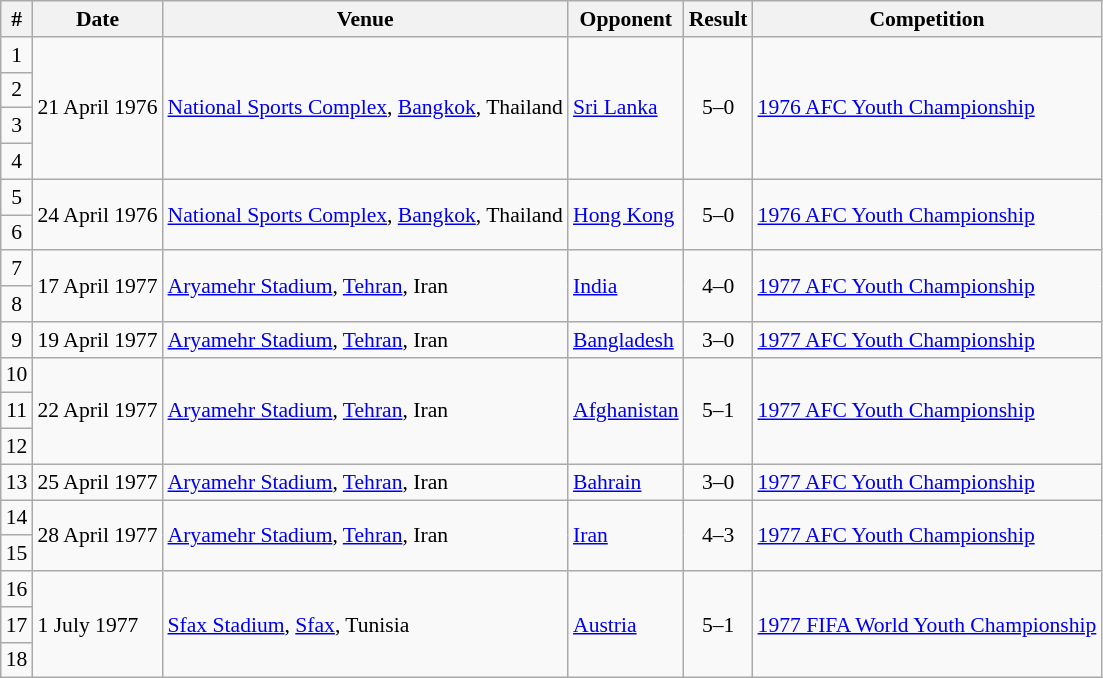<table class="wikitable collapsible collapsed" style="text-align:left; font-size:90%">
<tr>
<th>#</th>
<th>Date</th>
<th>Venue</th>
<th>Opponent</th>
<th>Result</th>
<th>Competition</th>
</tr>
<tr>
<td align=center>1</td>
<td rowspan="4">21 April 1976</td>
<td rowspan="4"><a href='#'>National Sports Complex</a>, <a href='#'>Bangkok</a>, Thailand</td>
<td rowspan="4"> <a href='#'>Sri Lanka</a></td>
<td rowspan="4" align=center>5–0</td>
<td rowspan="4"><a href='#'>1976 AFC Youth Championship</a></td>
</tr>
<tr>
<td align=center>2</td>
</tr>
<tr>
<td align=center>3</td>
</tr>
<tr>
<td align=center>4</td>
</tr>
<tr>
<td align=center>5</td>
<td rowspan="2">24 April 1976</td>
<td rowspan="2"><a href='#'>National Sports Complex</a>, <a href='#'>Bangkok</a>, Thailand</td>
<td rowspan="2"> <a href='#'>Hong Kong</a></td>
<td rowspan="2" align=center align=center>5–0</td>
<td rowspan="2"><a href='#'>1976 AFC Youth Championship</a></td>
</tr>
<tr>
<td align=center>6</td>
</tr>
<tr>
<td align=center>7</td>
<td rowspan="2">17 April 1977</td>
<td rowspan="2"><a href='#'>Aryamehr Stadium</a>, <a href='#'>Tehran</a>, Iran</td>
<td rowspan="2"> <a href='#'>India</a></td>
<td rowspan="2" align=center>4–0</td>
<td rowspan="2"><a href='#'>1977 AFC Youth Championship</a></td>
</tr>
<tr>
<td align=center>8</td>
</tr>
<tr>
<td align=center>9</td>
<td>19 April 1977</td>
<td><a href='#'>Aryamehr Stadium</a>, <a href='#'>Tehran</a>, Iran</td>
<td> <a href='#'>Bangladesh</a></td>
<td align=center>3–0</td>
<td><a href='#'>1977 AFC Youth Championship</a></td>
</tr>
<tr>
<td align=center>10</td>
<td rowspan="3">22 April 1977</td>
<td rowspan="3"><a href='#'>Aryamehr Stadium</a>, <a href='#'>Tehran</a>, Iran</td>
<td rowspan="3"> <a href='#'>Afghanistan</a></td>
<td rowspan="3" align=center>5–1</td>
<td rowspan="3"><a href='#'>1977 AFC Youth Championship</a></td>
</tr>
<tr>
<td align=center>11</td>
</tr>
<tr>
<td align=center>12</td>
</tr>
<tr>
<td align=center>13</td>
<td>25 April 1977</td>
<td><a href='#'>Aryamehr Stadium</a>, <a href='#'>Tehran</a>, Iran</td>
<td> <a href='#'>Bahrain</a></td>
<td align=center>3–0</td>
<td><a href='#'>1977 AFC Youth Championship</a></td>
</tr>
<tr>
<td align=center>14</td>
<td rowspan="2">28 April 1977</td>
<td rowspan="2"><a href='#'>Aryamehr Stadium</a>, <a href='#'>Tehran</a>, Iran</td>
<td rowspan="2"> <a href='#'>Iran</a></td>
<td rowspan="2" align=center>4–3</td>
<td rowspan="2"><a href='#'>1977 AFC Youth Championship</a></td>
</tr>
<tr>
<td align=center>15</td>
</tr>
<tr>
<td align=center>16</td>
<td rowspan="3">1 July 1977</td>
<td rowspan="3"><a href='#'>Sfax Stadium</a>, <a href='#'>Sfax</a>, Tunisia</td>
<td rowspan="3"> <a href='#'>Austria</a></td>
<td rowspan="3" align=center>5–1</td>
<td rowspan="3"><a href='#'>1977 FIFA World Youth Championship</a></td>
</tr>
<tr>
<td align=center>17</td>
</tr>
<tr>
<td align=center>18</td>
</tr>
</table>
